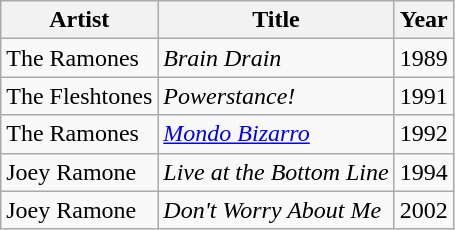<table class="wikitable">
<tr>
<th>Artist</th>
<th>Title</th>
<th>Year</th>
</tr>
<tr>
<td>The Ramones</td>
<td><em>Brain Drain</em></td>
<td>1989</td>
</tr>
<tr>
<td>The Fleshtones</td>
<td><em>Powerstance!</em></td>
<td>1991</td>
</tr>
<tr>
<td>The Ramones</td>
<td><em><a href='#'>Mondo Bizarro</a></em></td>
<td>1992</td>
</tr>
<tr>
<td>Joey Ramone</td>
<td><em>Live at the Bottom Line</em></td>
<td>1994</td>
</tr>
<tr>
<td>Joey Ramone</td>
<td><em>Don't Worry About Me</em></td>
<td>2002</td>
</tr>
</table>
